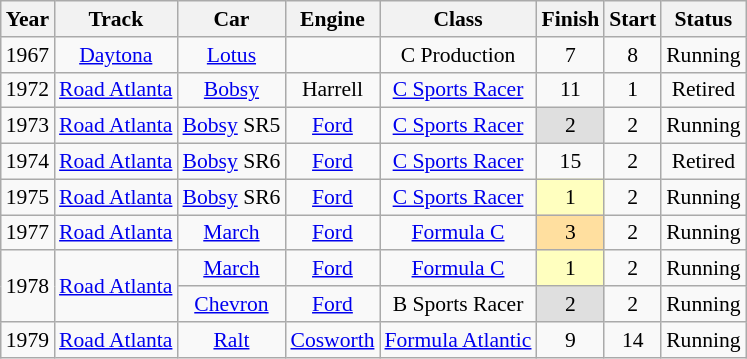<table class="wikitable" style="text-align:center; font-size:90%">
<tr>
<th>Year</th>
<th>Track</th>
<th>Car</th>
<th>Engine</th>
<th>Class</th>
<th>Finish</th>
<th>Start</th>
<th>Status</th>
</tr>
<tr>
<td>1967</td>
<td><a href='#'>Daytona</a></td>
<td><a href='#'>Lotus</a></td>
<td></td>
<td>C Production</td>
<td>7</td>
<td>8</td>
<td>Running</td>
</tr>
<tr>
<td>1972</td>
<td><a href='#'>Road Atlanta</a></td>
<td><a href='#'>Bobsy</a></td>
<td>Harrell</td>
<td><a href='#'>C Sports Racer</a></td>
<td>11</td>
<td>1</td>
<td>Retired</td>
</tr>
<tr>
<td>1973</td>
<td><a href='#'>Road Atlanta</a></td>
<td><a href='#'>Bobsy</a> SR5</td>
<td><a href='#'>Ford</a></td>
<td><a href='#'>C Sports Racer</a></td>
<td style="background:#DFDFDF;">2</td>
<td>2</td>
<td>Running</td>
</tr>
<tr>
<td>1974</td>
<td><a href='#'>Road Atlanta</a></td>
<td><a href='#'>Bobsy</a> SR6</td>
<td><a href='#'>Ford</a></td>
<td><a href='#'>C Sports Racer</a></td>
<td>15</td>
<td>2</td>
<td>Retired</td>
</tr>
<tr>
<td>1975</td>
<td><a href='#'>Road Atlanta</a></td>
<td><a href='#'>Bobsy</a> SR6</td>
<td><a href='#'>Ford</a></td>
<td><a href='#'>C Sports Racer</a></td>
<td style="background:#FFFFBF;">1</td>
<td>2</td>
<td>Running</td>
</tr>
<tr>
<td>1977</td>
<td><a href='#'>Road Atlanta</a></td>
<td><a href='#'>March</a></td>
<td><a href='#'>Ford</a></td>
<td><a href='#'>Formula C</a></td>
<td style="background:#FFDF9F;">3</td>
<td>2</td>
<td>Running</td>
</tr>
<tr>
<td rowspan=2>1978</td>
<td rowspan=2><a href='#'>Road Atlanta</a></td>
<td><a href='#'>March</a></td>
<td><a href='#'>Ford</a></td>
<td><a href='#'>Formula C</a></td>
<td style="background:#FFFFBF;">1</td>
<td>2</td>
<td>Running</td>
</tr>
<tr>
<td><a href='#'>Chevron</a></td>
<td><a href='#'>Ford</a></td>
<td>B Sports Racer</td>
<td style="background:#DFDFDF;">2</td>
<td>2</td>
<td>Running</td>
</tr>
<tr>
<td>1979</td>
<td><a href='#'>Road Atlanta</a></td>
<td><a href='#'>Ralt</a></td>
<td><a href='#'>Cosworth</a></td>
<td><a href='#'>Formula Atlantic</a></td>
<td>9</td>
<td>14</td>
<td>Running</td>
</tr>
</table>
